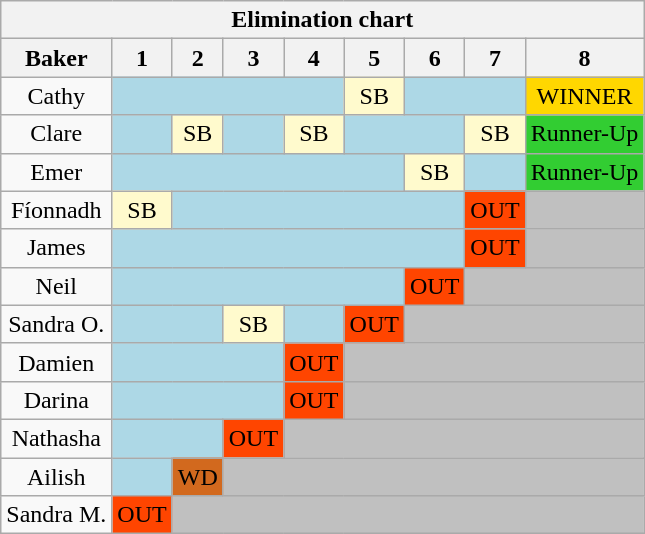<table class="wikitable" style="text-align:center">
<tr>
<th colspan="16">Elimination chart</th>
</tr>
<tr>
<th>Baker</th>
<th>1</th>
<th>2</th>
<th>3</th>
<th>4</th>
<th>5</th>
<th>6</th>
<th>7</th>
<th>8</th>
</tr>
<tr>
<td>Cathy</td>
<td colspan="4" style="background:Lightblue;"></td>
<td style="background:LemonChiffon;">SB</td>
<td colspan="2" style="background:Lightblue;"></td>
<td style="background:gold;">WINNER</td>
</tr>
<tr>
<td>Clare</td>
<td colspan="1" style="background:Lightblue;"></td>
<td style="background:LemonChiffon;">SB</td>
<td colspan="1" style="background:Lightblue;"></td>
<td style="background:LemonChiffon;">SB</td>
<td colspan="2" style="background:Lightblue;"></td>
<td style="background:LemonChiffon;">SB</td>
<td style="background:limegreen;">Runner-Up</td>
</tr>
<tr>
<td>Emer</td>
<td colspan="5" style="background:Lightblue;"></td>
<td style="background:LemonChiffon;">SB</td>
<td colspan="1" style="background:Lightblue;"></td>
<td style="background:limegreen;">Runner-Up</td>
</tr>
<tr>
<td>Fíonnadh</td>
<td style="background:LemonChiffon;">SB</td>
<td colspan="5" style="background:Lightblue;"></td>
<td style="background:OrangeRed;">OUT</td>
<td colspan="1" style="background:Silver;"></td>
</tr>
<tr>
<td>James</td>
<td colspan="6" style="background:Lightblue;"></td>
<td style="background:OrangeRed;">OUT</td>
<td colspan="1" style="background:Silver;"></td>
</tr>
<tr>
<td>Neil</td>
<td colspan="5" style="background:Lightblue;"></td>
<td style="background:OrangeRed;">OUT</td>
<td colspan="2" style="background:Silver;"></td>
</tr>
<tr>
<td>Sandra O.</td>
<td colspan="2" style="background:Lightblue;"></td>
<td style="background:LemonChiffon;">SB</td>
<td colspan="1" style="background:Lightblue;"></td>
<td style="background:OrangeRed;">OUT</td>
<td colspan="3" style="background:Silver;"></td>
</tr>
<tr>
<td>Damien</td>
<td colspan="3" style="background:Lightblue;"></td>
<td style="background:OrangeRed;">OUT</td>
<td colspan="4" style="background:Silver;"></td>
</tr>
<tr>
<td>Darina</td>
<td colspan="3" style="background:Lightblue;"></td>
<td style="background:OrangeRed;">OUT</td>
<td colspan="4" style="background:Silver;"></td>
</tr>
<tr>
<td>Nathasha</td>
<td colspan="2" style="background:Lightblue;"></td>
<td style="background:OrangeRed;">OUT</td>
<td colspan="5" style="background:Silver;"></td>
</tr>
<tr>
<td>Ailish</td>
<td colspan="1" style="background:Lightblue;"></td>
<td style="background:Chocolate;">WD</td>
<td colspan="6" style="background:Silver;"></td>
</tr>
<tr>
<td>Sandra M.</td>
<td style="background:OrangeRed;">OUT</td>
<td colspan="7" style="background:Silver;"></td>
</tr>
</table>
